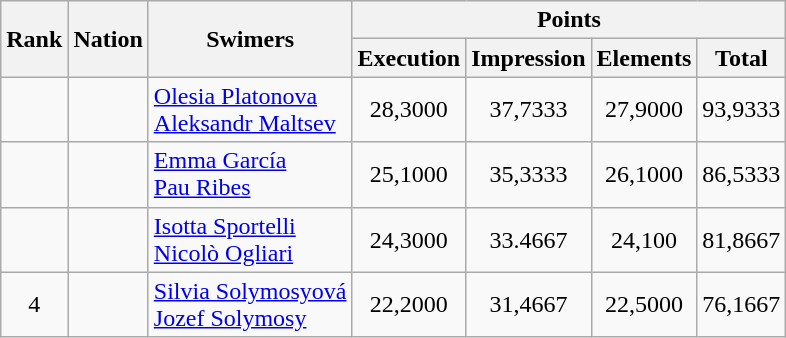<table class="wikitable sortable" style="text-align:center">
<tr>
<th rowspan="2">Rank</th>
<th rowspan="2">Nation</th>
<th rowspan="2">Swimers</th>
<th colspan="4">Points</th>
</tr>
<tr>
<th>Execution</th>
<th>Impression</th>
<th>Elements</th>
<th>Total</th>
</tr>
<tr>
<td></td>
<td align=left></td>
<td align=left><a href='#'>Olesia Platonova</a><br><a href='#'>Aleksandr Maltsev</a></td>
<td>28,3000</td>
<td>37,7333</td>
<td>27,9000</td>
<td>93,9333</td>
</tr>
<tr>
<td></td>
<td align=left></td>
<td align=left><a href='#'>Emma García</a><br><a href='#'>Pau Ribes</a></td>
<td>25,1000</td>
<td>35,3333</td>
<td>26,1000</td>
<td>86,5333</td>
</tr>
<tr>
<td></td>
<td align=left></td>
<td align=left><a href='#'>Isotta Sportelli</a><br><a href='#'>Nicolò Ogliari</a></td>
<td>24,3000</td>
<td>33.4667</td>
<td>24,100</td>
<td>81,8667</td>
</tr>
<tr>
<td>4</td>
<td align=left></td>
<td align=left><a href='#'>Silvia Solymosyová</a><br><a href='#'>Jozef Solymosy</a></td>
<td>22,2000</td>
<td>31,4667</td>
<td>22,5000</td>
<td>76,1667</td>
</tr>
</table>
